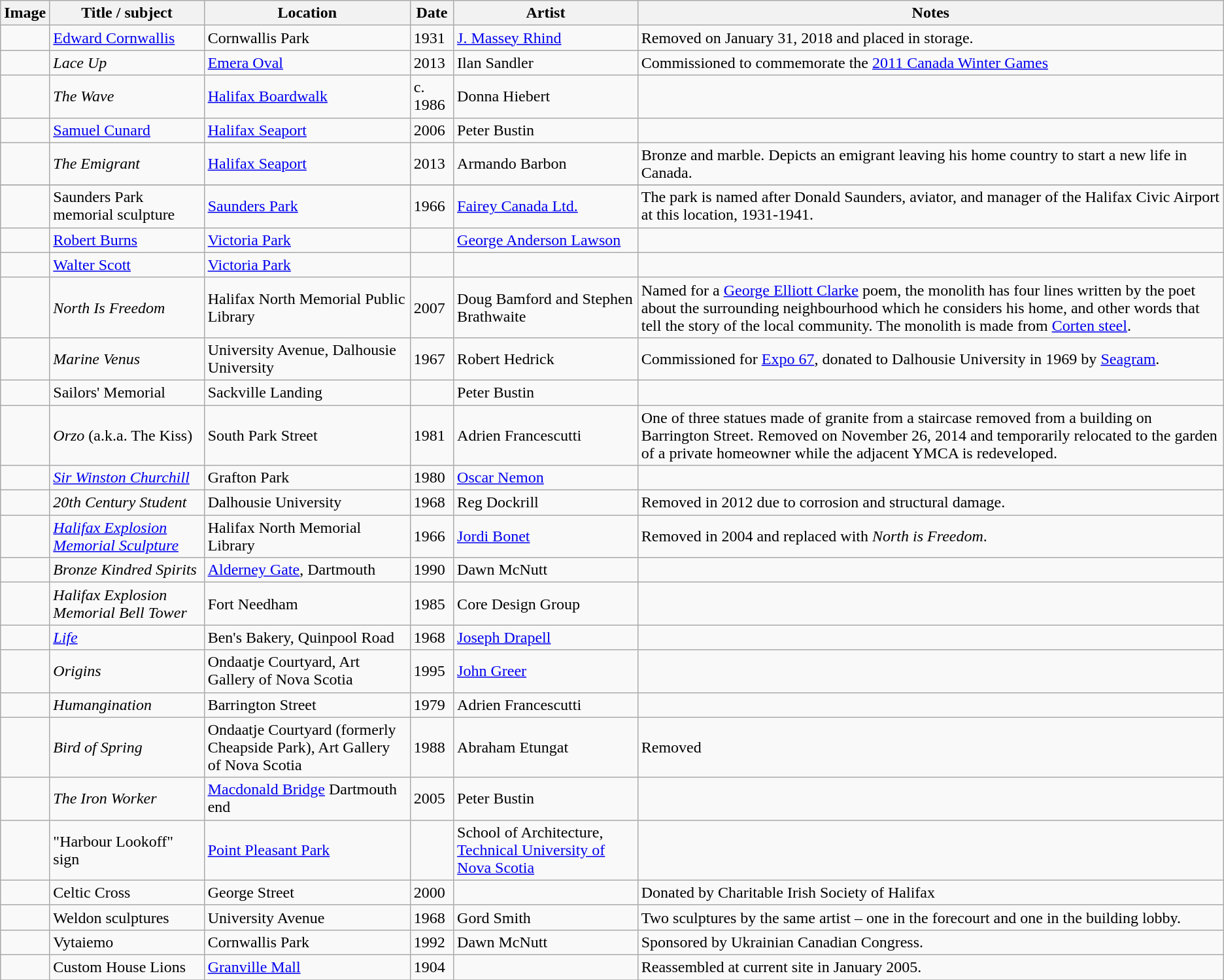<table class="wikitable sortable">
<tr>
<th class="unsortable">Image</th>
<th>Title / subject</th>
<th>Location</th>
<th>Date</th>
<th>Artist</th>
<th class="unsortable">Notes</th>
</tr>
<tr>
<td></td>
<td><a href='#'>Edward Cornwallis</a></td>
<td>Cornwallis Park<br></td>
<td>1931</td>
<td><a href='#'>J. Massey Rhind</a></td>
<td>Removed on January 31, 2018 and placed in storage.</td>
</tr>
<tr>
<td></td>
<td><em>Lace Up</em></td>
<td><a href='#'>Emera Oval</a><br></td>
<td>2013</td>
<td>Ilan Sandler</td>
<td>Commissioned to commemorate the <a href='#'>2011 Canada Winter Games</a></td>
</tr>
<tr>
<td></td>
<td><em>The Wave</em></td>
<td><a href='#'>Halifax Boardwalk</a><br></td>
<td>c. 1986</td>
<td>Donna Hiebert</td>
<td></td>
</tr>
<tr>
<td></td>
<td><a href='#'>Samuel Cunard</a></td>
<td><a href='#'>Halifax Seaport</a><br></td>
<td>2006</td>
<td>Peter Bustin</td>
<td></td>
</tr>
<tr>
<td></td>
<td><em>The Emigrant</em></td>
<td><a href='#'>Halifax Seaport</a><br></td>
<td>2013</td>
<td>Armando Barbon</td>
<td>Bronze and marble. Depicts an emigrant leaving his home country to start a new life in Canada.</td>
</tr>
<tr>
</tr>
<tr>
<td></td>
<td>Saunders Park memorial sculpture</td>
<td><a href='#'>Saunders Park</a><br></td>
<td>1966</td>
<td><a href='#'>Fairey Canada Ltd.</a></td>
<td>The park is named after Donald Saunders, aviator, and manager of the Halifax Civic Airport at this location, 1931-1941.</td>
</tr>
<tr>
<td></td>
<td><a href='#'>Robert Burns</a></td>
<td><a href='#'>Victoria Park</a><br></td>
<td></td>
<td><a href='#'>George Anderson Lawson</a></td>
<td></td>
</tr>
<tr>
<td></td>
<td><a href='#'>Walter Scott</a></td>
<td><a href='#'>Victoria Park</a><br></td>
<td></td>
<td></td>
<td></td>
</tr>
<tr>
<td></td>
<td><em>North Is Freedom</em></td>
<td>Halifax North Memorial Public Library <br></td>
<td>2007</td>
<td>Doug Bamford and Stephen Brathwaite</td>
<td>Named for a <a href='#'>George Elliott Clarke</a> poem, the monolith has four lines written by the poet about the surrounding neighbourhood which he considers his home, and other words that tell the story of the local community. The monolith is made from <a href='#'>Corten steel</a>.</td>
</tr>
<tr>
<td></td>
<td><em>Marine Venus</em></td>
<td>University Avenue, Dalhousie University<br></td>
<td>1967</td>
<td>Robert Hedrick</td>
<td>Commissioned for <a href='#'>Expo 67</a>, donated to Dalhousie University in 1969 by <a href='#'>Seagram</a>.</td>
</tr>
<tr>
<td></td>
<td>Sailors' Memorial</td>
<td>Sackville Landing<br></td>
<td></td>
<td>Peter Bustin</td>
<td></td>
</tr>
<tr>
<td></td>
<td><em>Orzo</em> (a.k.a. The Kiss)</td>
<td>South Park Street<br></td>
<td>1981</td>
<td>Adrien Francescutti</td>
<td>One of three statues made of granite from a staircase removed from a building on Barrington Street. Removed on November 26, 2014 and temporarily relocated to the garden of a private homeowner while the adjacent YMCA is redeveloped.</td>
</tr>
<tr>
<td></td>
<td><em><a href='#'>Sir Winston Churchill</a></em></td>
<td>Grafton Park<br></td>
<td>1980</td>
<td><a href='#'>Oscar Nemon</a></td>
<td></td>
</tr>
<tr>
<td></td>
<td><em>20th Century Student</em></td>
<td>Dalhousie University<br></td>
<td>1968</td>
<td>Reg Dockrill</td>
<td>Removed in 2012 due to corrosion and structural damage.</td>
</tr>
<tr>
<td></td>
<td><em><a href='#'>Halifax Explosion Memorial Sculpture</a></em></td>
<td>Halifax North Memorial Library<br></td>
<td>1966</td>
<td><a href='#'>Jordi Bonet</a></td>
<td>Removed in 2004 and replaced with <em>North is Freedom</em>.</td>
</tr>
<tr>
<td></td>
<td><em>Bronze Kindred Spirits</em></td>
<td><a href='#'>Alderney Gate</a>, Dartmouth<br></td>
<td>1990</td>
<td>Dawn McNutt</td>
<td></td>
</tr>
<tr>
<td></td>
<td><em>Halifax Explosion Memorial Bell Tower</em></td>
<td>Fort Needham<br></td>
<td>1985</td>
<td>Core Design Group</td>
<td></td>
</tr>
<tr>
<td></td>
<td><em><a href='#'>Life</a></em></td>
<td>Ben's Bakery, Quinpool Road<br></td>
<td>1968</td>
<td><a href='#'>Joseph Drapell</a></td>
<td></td>
</tr>
<tr>
<td></td>
<td><em>Origins</em></td>
<td>Ondaatje Courtyard, Art Gallery of Nova Scotia<br></td>
<td>1995</td>
<td><a href='#'>John Greer</a></td>
<td></td>
</tr>
<tr>
<td></td>
<td><em>Humangination</em></td>
<td>Barrington Street<br></td>
<td>1979</td>
<td>Adrien Francescutti</td>
<td></td>
</tr>
<tr>
<td></td>
<td><em>Bird of Spring</em></td>
<td>Ondaatje Courtyard (formerly Cheapside Park), Art Gallery of Nova Scotia<br></td>
<td>1988</td>
<td>Abraham Etungat</td>
<td>Removed</td>
</tr>
<tr>
<td></td>
<td><em>The Iron Worker</em></td>
<td><a href='#'>Macdonald Bridge</a> Dartmouth end<br></td>
<td>2005</td>
<td>Peter Bustin</td>
<td></td>
</tr>
<tr>
<td></td>
<td>"Harbour Lookoff" sign</td>
<td><a href='#'>Point Pleasant Park</a><br></td>
<td></td>
<td>School of Architecture, <a href='#'>Technical University of Nova Scotia</a></td>
<td></td>
</tr>
<tr>
<td></td>
<td>Celtic Cross</td>
<td>George Street<br></td>
<td>2000</td>
<td></td>
<td>Donated by Charitable Irish Society of Halifax</td>
</tr>
<tr>
<td></td>
<td>Weldon sculptures</td>
<td>University Avenue<br></td>
<td>1968</td>
<td>Gord Smith</td>
<td>Two sculptures by the same artist – one in the forecourt and one in the building lobby.</td>
</tr>
<tr>
<td></td>
<td>Vytaiemo</td>
<td>Cornwallis Park<br></td>
<td>1992</td>
<td>Dawn McNutt</td>
<td>Sponsored by Ukrainian Canadian Congress.</td>
</tr>
<tr>
<td></td>
<td>Custom House Lions</td>
<td><a href='#'>Granville Mall</a></td>
<td>1904</td>
<td></td>
<td>Reassembled at current site in January 2005.</td>
</tr>
<tr>
</tr>
</table>
